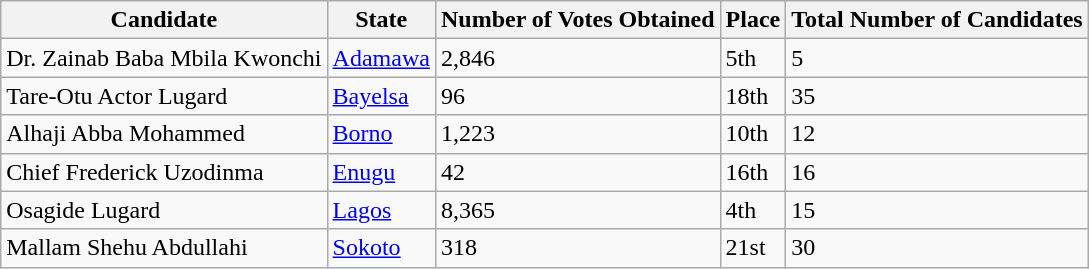<table class="wikitable sortable mw-collapsible">
<tr>
<th>Candidate</th>
<th>State</th>
<th>Number of Votes Obtained</th>
<th>Place</th>
<th>Total Number of Candidates</th>
</tr>
<tr>
<td>Dr. Zainab Baba Mbila Kwonchi</td>
<td><a href='#'>Adamawa</a></td>
<td>2,846</td>
<td>5th</td>
<td>5</td>
</tr>
<tr>
<td>Tare-Otu Actor Lugard</td>
<td><a href='#'>Bayelsa</a></td>
<td>96</td>
<td>18th</td>
<td>35</td>
</tr>
<tr>
<td>Alhaji Abba Mohammed</td>
<td><a href='#'>Borno</a></td>
<td>1,223</td>
<td>10th</td>
<td>12</td>
</tr>
<tr>
<td>Chief Frederick Uzodinma</td>
<td><a href='#'>Enugu</a></td>
<td>42</td>
<td>16th</td>
<td>16</td>
</tr>
<tr>
<td>Osagide Lugard</td>
<td><a href='#'>Lagos</a></td>
<td>8,365</td>
<td>4th</td>
<td>15</td>
</tr>
<tr>
<td>Mallam Shehu Abdullahi</td>
<td><a href='#'>Sokoto</a></td>
<td>318</td>
<td>21st</td>
<td>30</td>
</tr>
</table>
